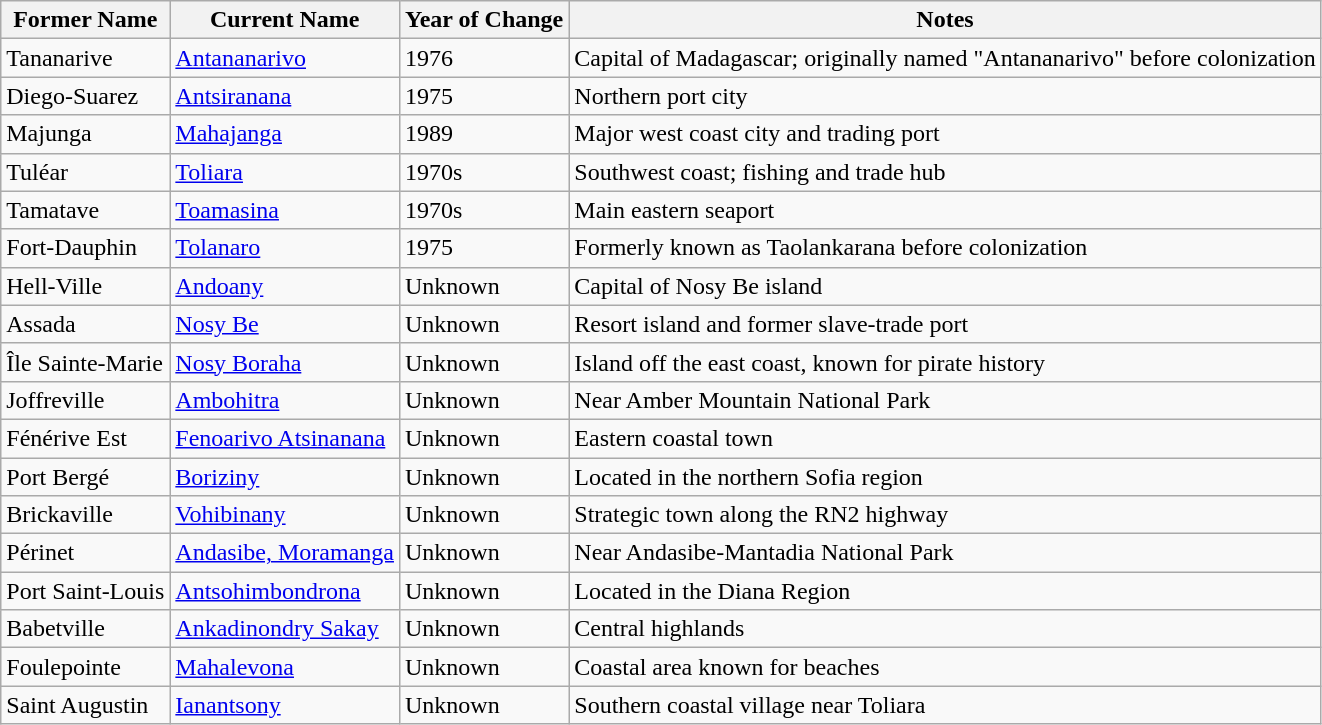<table class="wikitable sortable">
<tr>
<th>Former Name</th>
<th>Current Name</th>
<th>Year of Change</th>
<th>Notes</th>
</tr>
<tr>
<td>Tananarive</td>
<td><a href='#'>Antananarivo</a></td>
<td>1976</td>
<td>Capital of Madagascar; originally named "Antananarivo" before colonization</td>
</tr>
<tr>
<td>Diego-Suarez</td>
<td><a href='#'>Antsiranana</a></td>
<td>1975</td>
<td>Northern port city</td>
</tr>
<tr>
<td>Majunga</td>
<td><a href='#'>Mahajanga</a></td>
<td>1989</td>
<td>Major west coast city and trading port</td>
</tr>
<tr>
<td>Tuléar</td>
<td><a href='#'>Toliara</a></td>
<td>1970s</td>
<td>Southwest coast; fishing and trade hub</td>
</tr>
<tr>
<td>Tamatave</td>
<td><a href='#'>Toamasina</a></td>
<td>1970s</td>
<td>Main eastern seaport</td>
</tr>
<tr>
<td>Fort-Dauphin</td>
<td><a href='#'>Tolanaro</a></td>
<td>1975</td>
<td>Formerly known as Taolankarana before colonization</td>
</tr>
<tr>
<td>Hell-Ville</td>
<td><a href='#'>Andoany</a></td>
<td>Unknown</td>
<td>Capital of Nosy Be island</td>
</tr>
<tr>
<td>Assada</td>
<td><a href='#'>Nosy Be</a></td>
<td>Unknown</td>
<td>Resort island and former slave-trade port</td>
</tr>
<tr>
<td>Île Sainte-Marie</td>
<td><a href='#'>Nosy Boraha</a></td>
<td>Unknown</td>
<td>Island off the east coast, known for pirate history</td>
</tr>
<tr>
<td>Joffreville</td>
<td><a href='#'>Ambohitra</a></td>
<td>Unknown</td>
<td>Near Amber Mountain National Park</td>
</tr>
<tr>
<td>Fénérive Est</td>
<td><a href='#'>Fenoarivo Atsinanana</a></td>
<td>Unknown</td>
<td>Eastern coastal town</td>
</tr>
<tr>
<td>Port Bergé</td>
<td><a href='#'>Boriziny</a></td>
<td>Unknown</td>
<td>Located in the northern Sofia region</td>
</tr>
<tr>
<td>Brickaville</td>
<td><a href='#'>Vohibinany</a></td>
<td>Unknown</td>
<td>Strategic town along the RN2 highway</td>
</tr>
<tr>
<td>Périnet</td>
<td><a href='#'>Andasibe, Moramanga</a></td>
<td>Unknown</td>
<td>Near Andasibe-Mantadia National Park</td>
</tr>
<tr>
<td>Port Saint-Louis</td>
<td><a href='#'>Antsohimbondrona</a></td>
<td>Unknown</td>
<td>Located in the Diana Region</td>
</tr>
<tr>
<td>Babetville</td>
<td><a href='#'>Ankadinondry Sakay</a></td>
<td>Unknown</td>
<td>Central highlands</td>
</tr>
<tr>
<td>Foulepointe</td>
<td><a href='#'>Mahalevona</a></td>
<td>Unknown</td>
<td>Coastal area known for beaches</td>
</tr>
<tr>
<td>Saint Augustin</td>
<td><a href='#'>Ianantsony</a></td>
<td>Unknown</td>
<td>Southern coastal village near Toliara</td>
</tr>
</table>
